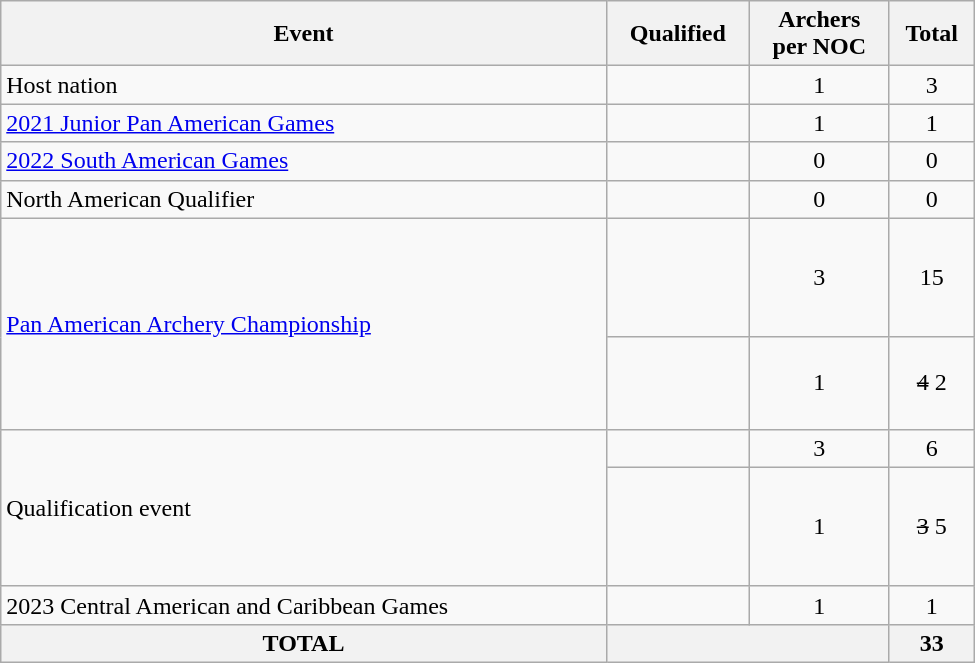<table class="wikitable" width="650">
<tr>
<th>Event</th>
<th>Qualified</th>
<th>Archers<br> per NOC</th>
<th>Total</th>
</tr>
<tr>
<td>Host nation</td>
<td></td>
<td style="text-align:center">1</td>
<td style="text-align:center">3</td>
</tr>
<tr>
<td><a href='#'>2021 Junior Pan American Games</a></td>
<td></td>
<td style="text-align:center">1</td>
<td style="text-align:center">1</td>
</tr>
<tr>
<td><a href='#'>2022 South American Games</a></td>
<td></td>
<td style="text-align:center">0</td>
<td style="text-align:center">0</td>
</tr>
<tr>
<td>North American Qualifier</td>
<td></td>
<td style="text-align:center">0</td>
<td style="text-align:center">0</td>
</tr>
<tr>
<td rowspan="2"><a href='#'>Pan American Archery Championship</a></td>
<td><br><br><br><br></td>
<td style="text-align:center">3</td>
<td style="text-align:center">15</td>
</tr>
<tr>
<td><s><br></s><br><br></td>
<td style="text-align:center">1</td>
<td style="text-align:center"><s>4</s> 2</td>
</tr>
<tr>
<td rowspan="2">Qualification event</td>
<td><br></td>
<td style="text-align:center">3</td>
<td style="text-align:center">6</td>
</tr>
<tr>
<td><br><br><br><br></td>
<td style="text-align:center">1</td>
<td style="text-align:center"><s>3</s> 5</td>
</tr>
<tr>
<td>2023 Central American and Caribbean Games</td>
<td></td>
<td style="text-align:center">1</td>
<td style="text-align:center">1</td>
</tr>
<tr>
<th>TOTAL</th>
<th colspan="2"></th>
<th>33</th>
</tr>
</table>
